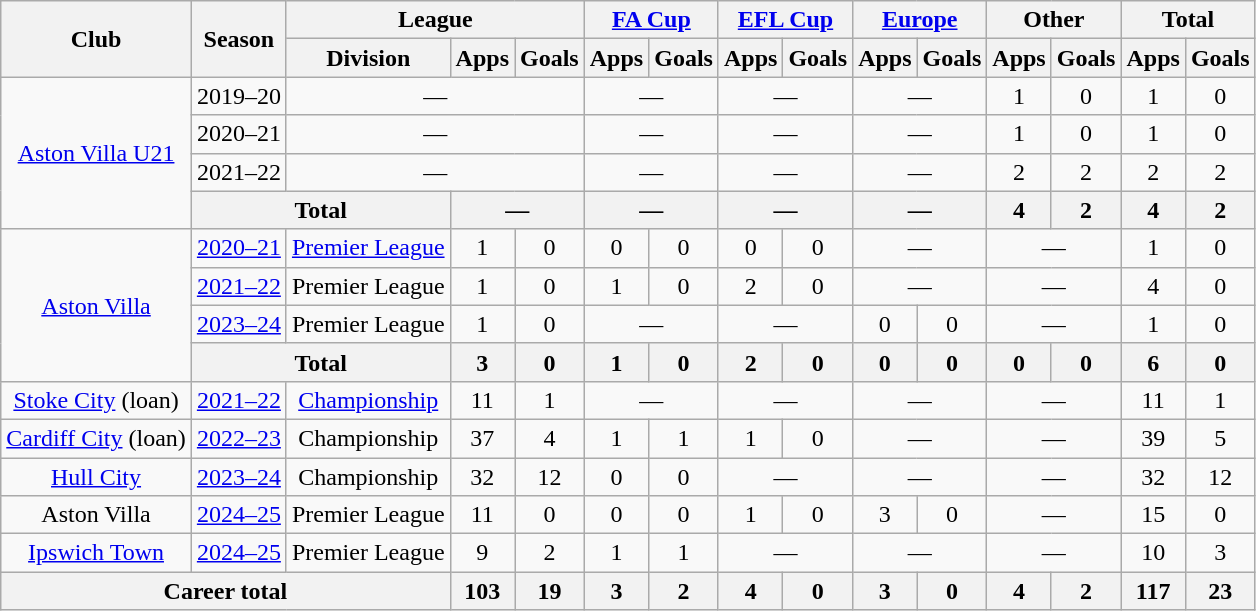<table class="wikitable" style="text-align: center;">
<tr>
<th rowspan="2">Club</th>
<th rowspan="2">Season</th>
<th colspan="3">League</th>
<th colspan="2"><a href='#'>FA Cup</a></th>
<th colspan="2"><a href='#'>EFL Cup</a></th>
<th colspan="2"><a href='#'>Europe</a></th>
<th colspan="2">Other</th>
<th colspan="2">Total</th>
</tr>
<tr>
<th>Division</th>
<th>Apps</th>
<th>Goals</th>
<th>Apps</th>
<th>Goals</th>
<th>Apps</th>
<th>Goals</th>
<th>Apps</th>
<th>Goals</th>
<th>Apps</th>
<th>Goals</th>
<th>Apps</th>
<th>Goals</th>
</tr>
<tr>
<td rowspan="4"><a href='#'>Aston Villa U21</a></td>
<td>2019–20</td>
<td colspan="3">—</td>
<td colspan="2">—</td>
<td colspan="2">—</td>
<td colspan="2">—</td>
<td>1</td>
<td>0</td>
<td>1</td>
<td>0</td>
</tr>
<tr>
<td>2020–21</td>
<td colspan="3">—</td>
<td colspan="2">—</td>
<td colspan="2">—</td>
<td colspan="2">—</td>
<td>1</td>
<td>0</td>
<td>1</td>
<td>0</td>
</tr>
<tr>
<td>2021–22</td>
<td colspan="3">—</td>
<td colspan="2">—</td>
<td colspan="2">—</td>
<td colspan="2">—</td>
<td>2</td>
<td>2</td>
<td>2</td>
<td>2</td>
</tr>
<tr>
<th colspan="2">Total</th>
<th colspan="2">—</th>
<th colspan="2">—</th>
<th colspan="2">—</th>
<th colspan="2">—</th>
<th>4</th>
<th>2</th>
<th>4</th>
<th>2</th>
</tr>
<tr>
<td rowspan="4"><a href='#'>Aston Villa</a></td>
<td><a href='#'>2020–21</a></td>
<td><a href='#'>Premier League</a></td>
<td>1</td>
<td>0</td>
<td>0</td>
<td>0</td>
<td>0</td>
<td>0</td>
<td colspan="2">—</td>
<td colspan="2">—</td>
<td>1</td>
<td>0</td>
</tr>
<tr>
<td><a href='#'>2021–22</a></td>
<td>Premier League</td>
<td>1</td>
<td>0</td>
<td>1</td>
<td>0</td>
<td>2</td>
<td>0</td>
<td colspan="2">—</td>
<td colspan="2">—</td>
<td>4</td>
<td>0</td>
</tr>
<tr>
<td><a href='#'>2023–24</a></td>
<td>Premier League</td>
<td>1</td>
<td>0</td>
<td colspan="2">—</td>
<td colspan="2">—</td>
<td>0</td>
<td>0</td>
<td colspan="2">—</td>
<td>1</td>
<td>0</td>
</tr>
<tr>
<th colspan="2">Total</th>
<th>3</th>
<th>0</th>
<th>1</th>
<th>0</th>
<th>2</th>
<th>0</th>
<th>0</th>
<th>0</th>
<th>0</th>
<th>0</th>
<th>6</th>
<th>0</th>
</tr>
<tr>
<td><a href='#'>Stoke City</a> (loan)</td>
<td><a href='#'>2021–22</a></td>
<td><a href='#'>Championship</a></td>
<td>11</td>
<td>1</td>
<td colspan="2">—</td>
<td colspan="2">—</td>
<td colspan="2">—</td>
<td colspan="2">—</td>
<td>11</td>
<td>1</td>
</tr>
<tr>
<td><a href='#'>Cardiff City</a> (loan)</td>
<td><a href='#'>2022–23</a></td>
<td>Championship</td>
<td>37</td>
<td>4</td>
<td>1</td>
<td>1</td>
<td>1</td>
<td>0</td>
<td colspan="2">—</td>
<td colspan="2">—</td>
<td>39</td>
<td>5</td>
</tr>
<tr>
<td><a href='#'>Hull City</a></td>
<td><a href='#'>2023–24</a></td>
<td>Championship</td>
<td>32</td>
<td>12</td>
<td>0</td>
<td>0</td>
<td colspan="2">—</td>
<td colspan="2">—</td>
<td colspan="2">—</td>
<td>32</td>
<td>12</td>
</tr>
<tr>
<td>Aston Villa</td>
<td><a href='#'>2024–25</a></td>
<td>Premier League</td>
<td>11</td>
<td>0</td>
<td>0</td>
<td>0</td>
<td>1</td>
<td>0</td>
<td>3</td>
<td>0</td>
<td colspan="2">—</td>
<td>15</td>
<td>0</td>
</tr>
<tr>
<td><a href='#'>Ipswich Town</a></td>
<td><a href='#'>2024–25</a></td>
<td>Premier League</td>
<td>9</td>
<td>2</td>
<td>1</td>
<td>1</td>
<td colspan="2">—</td>
<td colspan="2">—</td>
<td colspan="2">—</td>
<td>10</td>
<td>3</td>
</tr>
<tr>
<th colspan="3">Career total</th>
<th>103</th>
<th>19</th>
<th>3</th>
<th>2</th>
<th>4</th>
<th>0</th>
<th>3</th>
<th>0</th>
<th>4</th>
<th>2</th>
<th>117</th>
<th>23</th>
</tr>
</table>
